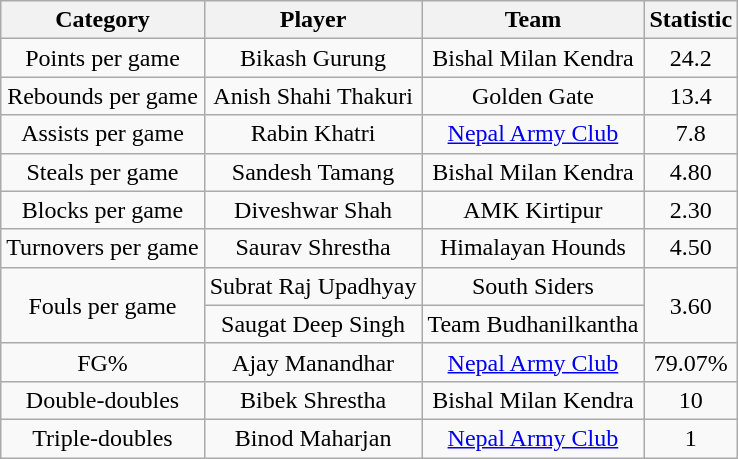<table class="wikitable" style="text-align:center">
<tr>
<th>Category</th>
<th>Player</th>
<th>Team</th>
<th>Statistic</th>
</tr>
<tr>
<td>Points per game</td>
<td>Bikash Gurung</td>
<td>Bishal Milan Kendra</td>
<td>24.2</td>
</tr>
<tr>
<td>Rebounds per game</td>
<td>Anish Shahi Thakuri</td>
<td>Golden Gate</td>
<td>13.4</td>
</tr>
<tr>
<td>Assists per game</td>
<td>Rabin Khatri</td>
<td><a href='#'>Nepal Army Club</a></td>
<td>7.8</td>
</tr>
<tr>
<td>Steals per game</td>
<td>Sandesh Tamang</td>
<td>Bishal Milan Kendra</td>
<td>4.80</td>
</tr>
<tr>
<td>Blocks per game</td>
<td>Diveshwar Shah</td>
<td>AMK Kirtipur</td>
<td>2.30</td>
</tr>
<tr>
<td>Turnovers per game</td>
<td>Saurav Shrestha</td>
<td>Himalayan Hounds</td>
<td>4.50</td>
</tr>
<tr>
<td rowspan="2">Fouls per game</td>
<td>Subrat Raj Upadhyay</td>
<td>South Siders</td>
<td rowspan="2">3.60</td>
</tr>
<tr>
<td>Saugat Deep Singh</td>
<td>Team Budhanilkantha</td>
</tr>
<tr>
<td>FG%</td>
<td>Ajay Manandhar</td>
<td><a href='#'>Nepal Army Club</a></td>
<td>79.07%</td>
</tr>
<tr>
<td>Double-doubles</td>
<td>Bibek Shrestha</td>
<td>Bishal Milan Kendra</td>
<td>10</td>
</tr>
<tr>
<td>Triple-doubles</td>
<td>Binod Maharjan</td>
<td><a href='#'>Nepal Army Club</a></td>
<td>1</td>
</tr>
</table>
